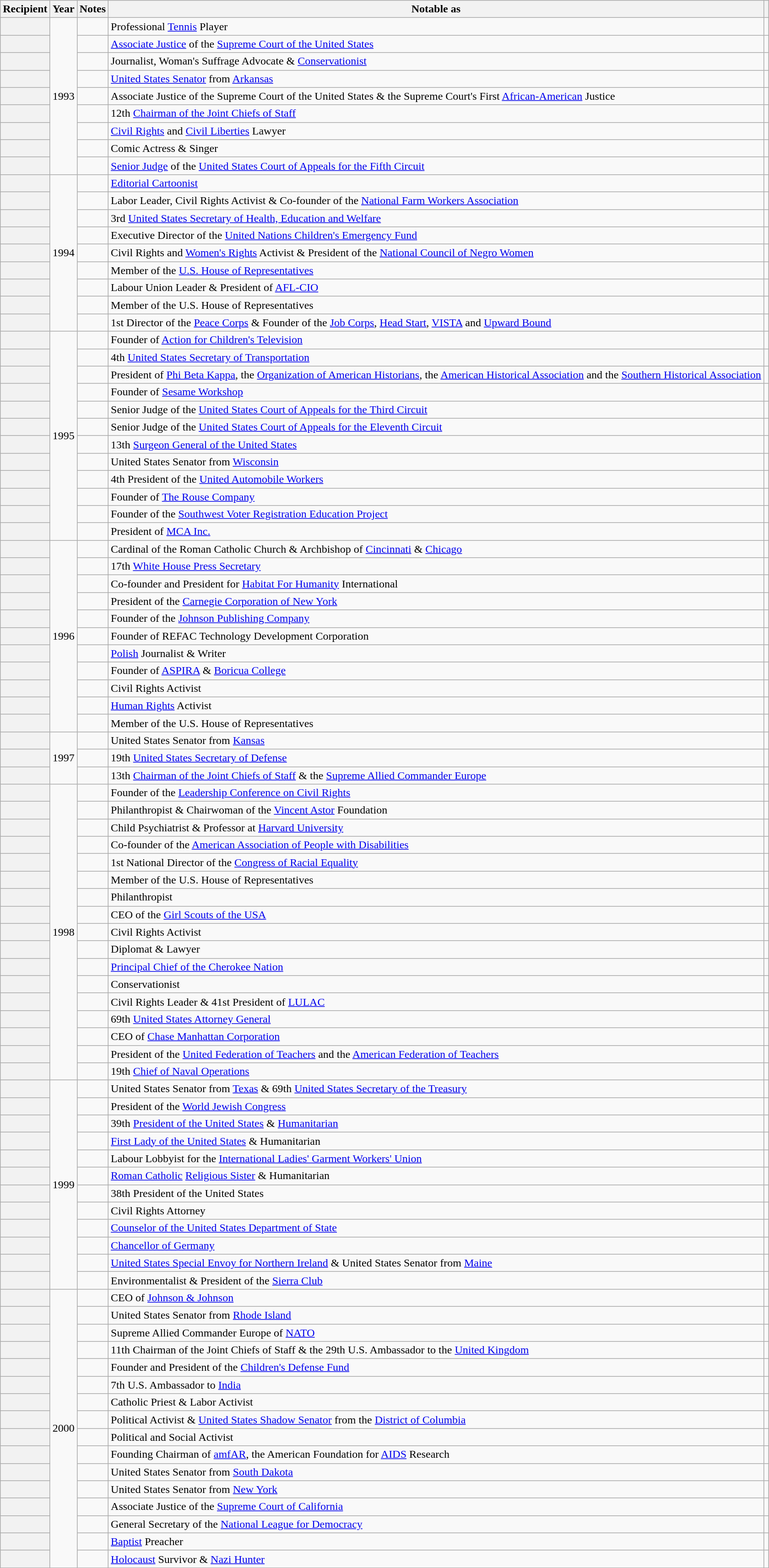<table class="wikitable sortable plainrowheaders">
<tr>
<th>Recipient</th>
<th>Year</th>
<th>Notes</th>
<th>Notable as</th>
<th class="unsortable"></th>
</tr>
<tr>
<th scope="row"></th>
<td rowspan="9">1993</td>
<td></td>
<td>Professional <a href='#'>Tennis</a> Player</td>
<td></td>
</tr>
<tr>
<th scope="row"></th>
<td></td>
<td><a href='#'>Associate Justice</a> of the <a href='#'>Supreme Court of the United States</a></td>
<td></td>
</tr>
<tr>
<th scope="row"></th>
<td></td>
<td>Journalist, Woman's Suffrage Advocate & <a href='#'>Conservationist</a></td>
<td></td>
</tr>
<tr>
<th scope="row"></th>
<td></td>
<td><a href='#'>United States Senator</a> from <a href='#'>Arkansas</a></td>
<td></td>
</tr>
<tr>
<th scope="row"></th>
<td></td>
<td>Associate Justice of the Supreme Court of the United States & the Supreme Court's First <a href='#'>African-American</a> Justice</td>
<td></td>
</tr>
<tr>
<th scope="row"></th>
<td></td>
<td>12th <a href='#'>Chairman of the Joint Chiefs of Staff</a></td>
<td></td>
</tr>
<tr>
<th scope="row"></th>
<td></td>
<td><a href='#'>Civil Rights</a> and <a href='#'>Civil Liberties</a> Lawyer</td>
<td></td>
</tr>
<tr>
<th scope="row"></th>
<td></td>
<td>Comic Actress & Singer</td>
<td></td>
</tr>
<tr>
<th scope="row"></th>
<td></td>
<td><a href='#'>Senior Judge</a> of the <a href='#'>United States Court of Appeals for the Fifth Circuit</a></td>
<td></td>
</tr>
<tr>
<th scope="row"></th>
<td rowspan="9">1994</td>
<td></td>
<td><a href='#'>Editorial Cartoonist</a></td>
<td></td>
</tr>
<tr>
<th scope="row"></th>
<td></td>
<td>Labor Leader, Civil Rights Activist & Co-founder of the <a href='#'>National Farm Workers Association</a></td>
<td></td>
</tr>
<tr>
<th scope="row"></th>
<td></td>
<td>3rd <a href='#'>United States Secretary of Health, Education and Welfare</a></td>
<td></td>
</tr>
<tr>
<th scope="row"></th>
<td></td>
<td>Executive Director of the <a href='#'>United Nations Children's Emergency Fund</a></td>
<td></td>
</tr>
<tr>
<th scope="row"></th>
<td></td>
<td>Civil Rights and <a href='#'>Women's Rights</a> Activist & President of the <a href='#'>National Council of Negro Women</a></td>
<td></td>
</tr>
<tr>
<th scope="row"></th>
<td></td>
<td>Member of the <a href='#'>U.S. House of Representatives</a></td>
<td></td>
</tr>
<tr>
<th scope="row"></th>
<td></td>
<td>Labour Union Leader & President of <a href='#'>AFL-CIO</a></td>
<td></td>
</tr>
<tr>
<th scope="row"></th>
<td></td>
<td>Member of the U.S. House of Representatives</td>
<td></td>
</tr>
<tr>
<th scope="row"></th>
<td></td>
<td>1st Director of the <a href='#'>Peace Corps</a> & Founder of the <a href='#'>Job Corps</a>, <a href='#'>Head Start</a>, <a href='#'>VISTA</a> and <a href='#'>Upward Bound</a></td>
<td></td>
</tr>
<tr>
<th scope="row"></th>
<td rowspan="12">1995</td>
<td></td>
<td>Founder of <a href='#'>Action for Children's Television</a></td>
<td></td>
</tr>
<tr>
<th scope="row"></th>
<td></td>
<td>4th <a href='#'>United States Secretary of Transportation</a></td>
<td></td>
</tr>
<tr>
<th scope="row"></th>
<td></td>
<td>President of <a href='#'>Phi Beta Kappa</a>, the <a href='#'>Organization of American Historians</a>, the <a href='#'>American Historical Association</a> and the <a href='#'>Southern Historical Association</a></td>
<td></td>
</tr>
<tr>
<th scope="row"></th>
<td></td>
<td>Founder of <a href='#'>Sesame Workshop</a></td>
<td></td>
</tr>
<tr>
<th scope="row"></th>
<td></td>
<td>Senior Judge of the <a href='#'>United States Court of Appeals for the Third Circuit</a></td>
<td></td>
</tr>
<tr>
<th scope="row"></th>
<td></td>
<td>Senior Judge of the <a href='#'>United States Court of Appeals for the Eleventh Circuit</a></td>
<td></td>
</tr>
<tr>
<th scope="row"></th>
<td></td>
<td>13th <a href='#'>Surgeon General of the United States</a></td>
<td></td>
</tr>
<tr>
<th scope="row"></th>
<td></td>
<td>United States Senator from <a href='#'>Wisconsin</a></td>
<td></td>
</tr>
<tr>
<th scope="row"></th>
<td></td>
<td>4th President of the <a href='#'>United Automobile Workers</a></td>
<td></td>
</tr>
<tr>
<th scope="row"></th>
<td></td>
<td>Founder of <a href='#'>The Rouse Company</a></td>
<td></td>
</tr>
<tr>
<th scope="row"></th>
<td></td>
<td>Founder of the <a href='#'>Southwest Voter Registration Education Project</a></td>
<td></td>
</tr>
<tr>
<th scope="row"></th>
<td></td>
<td>President of <a href='#'>MCA Inc.</a></td>
<td></td>
</tr>
<tr>
<th scope="row"></th>
<td rowspan="11">1996</td>
<td></td>
<td>Cardinal of the Roman Catholic Church & Archbishop of <a href='#'>Cincinnati</a> & <a href='#'>Chicago</a></td>
<td></td>
</tr>
<tr>
<th scope="row"></th>
<td></td>
<td>17th <a href='#'>White House Press Secretary</a></td>
<td></td>
</tr>
<tr>
<th scope="row"></th>
<td></td>
<td>Co-founder and President for <a href='#'>Habitat For Humanity</a> International</td>
<td></td>
</tr>
<tr>
<th scope="row"></th>
<td></td>
<td>President of the <a href='#'>Carnegie Corporation of New York</a></td>
<td></td>
</tr>
<tr>
<th scope="row"></th>
<td></td>
<td>Founder of the <a href='#'>Johnson Publishing Company</a></td>
<td></td>
</tr>
<tr>
<th scope="row"></th>
<td></td>
<td>Founder of REFAC Technology Development Corporation</td>
<td></td>
</tr>
<tr>
<th scope="row"></th>
<td></td>
<td><a href='#'>Polish</a> Journalist & Writer</td>
<td></td>
</tr>
<tr>
<th scope="row"></th>
<td></td>
<td>Founder of <a href='#'>ASPIRA</a> & <a href='#'>Boricua College</a></td>
<td></td>
</tr>
<tr>
<th scope="row"></th>
<td></td>
<td>Civil Rights Activist</td>
<td></td>
</tr>
<tr>
<th scope="row"></th>
<td></td>
<td><a href='#'>Human Rights</a> Activist</td>
<td></td>
</tr>
<tr>
<th scope="row"></th>
<td></td>
<td>Member of the U.S. House of Representatives</td>
<td></td>
</tr>
<tr>
<th scope="row"></th>
<td rowspan="3">1997</td>
<td></td>
<td>United States Senator from <a href='#'>Kansas</a></td>
<td></td>
</tr>
<tr>
<th scope="row"></th>
<td></td>
<td>19th <a href='#'>United States Secretary of Defense</a></td>
<td></td>
</tr>
<tr>
<th scope="row"></th>
<td></td>
<td>13th <a href='#'>Chairman of the Joint Chiefs of Staff</a> & the <a href='#'>Supreme Allied Commander Europe</a></td>
<td></td>
</tr>
<tr>
<th scope="row"></th>
<td rowspan="17">1998</td>
<td></td>
<td>Founder of the <a href='#'>Leadership Conference on Civil Rights</a></td>
<td></td>
</tr>
<tr>
<th scope="row"></th>
<td></td>
<td>Philanthropist & Chairwoman of the <a href='#'>Vincent Astor</a> Foundation</td>
<td></td>
</tr>
<tr>
<th scope="row"></th>
<td></td>
<td>Child Psychiatrist & Professor at <a href='#'>Harvard University</a></td>
<td></td>
</tr>
<tr>
<th scope="row"></th>
<td></td>
<td>Co-founder of the <a href='#'>American Association of People with Disabilities</a></td>
<td></td>
</tr>
<tr>
<th scope="row"></th>
<td></td>
<td>1st National Director of the <a href='#'>Congress of Racial Equality</a></td>
<td></td>
</tr>
<tr>
<th scope="row"></th>
<td></td>
<td>Member of the U.S. House of Representatives</td>
<td></td>
</tr>
<tr>
<th scope="row"></th>
<td></td>
<td>Philanthropist</td>
<td></td>
</tr>
<tr>
<th scope="row"></th>
<td></td>
<td>CEO of the <a href='#'>Girl Scouts of the USA</a></td>
<td></td>
</tr>
<tr>
<th scope="row"></th>
<td></td>
<td>Civil Rights Activist</td>
<td></td>
</tr>
<tr>
<th scope="row"></th>
<td></td>
<td>Diplomat & Lawyer</td>
<td></td>
</tr>
<tr>
<th scope="row"></th>
<td></td>
<td><a href='#'>Principal Chief of the Cherokee Nation</a></td>
<td></td>
</tr>
<tr>
<th scope="row"></th>
<td></td>
<td>Conservationist</td>
<td></td>
</tr>
<tr>
<th scope="row"></th>
<td></td>
<td>Civil Rights Leader & 41st President of <a href='#'>LULAC</a></td>
<td></td>
</tr>
<tr>
<th scope="row"></th>
<td></td>
<td>69th <a href='#'>United States Attorney General</a></td>
<td></td>
</tr>
<tr>
<th scope="row"></th>
<td></td>
<td>CEO of <a href='#'>Chase Manhattan Corporation</a></td>
<td></td>
</tr>
<tr>
<th scope="row"></th>
<td></td>
<td>President of the <a href='#'>United Federation of Teachers</a> and the <a href='#'>American Federation of Teachers</a></td>
<td></td>
</tr>
<tr>
<th scope="row"></th>
<td></td>
<td>19th <a href='#'>Chief of Naval Operations</a></td>
<td></td>
</tr>
<tr>
<th scope="row"></th>
<td rowspan="12">1999</td>
<td></td>
<td>United States Senator from <a href='#'>Texas</a> & 69th <a href='#'>United States Secretary of the Treasury</a></td>
<td></td>
</tr>
<tr>
<th scope="row"></th>
<td></td>
<td>President of the <a href='#'>World Jewish Congress</a></td>
<td></td>
</tr>
<tr>
<th scope="row"></th>
<td></td>
<td>39th <a href='#'>President of the United States</a> & <a href='#'>Humanitarian</a></td>
<td></td>
</tr>
<tr>
<th scope="row"></th>
<td></td>
<td><a href='#'>First Lady of the United States</a> & Humanitarian</td>
<td></td>
</tr>
<tr>
<th scope="row"></th>
<td></td>
<td>Labour Lobbyist for the <a href='#'>International Ladies' Garment Workers' Union</a></td>
<td></td>
</tr>
<tr>
<th scope="row"></th>
<td></td>
<td><a href='#'>Roman Catholic</a> <a href='#'>Religious Sister</a> & Humanitarian</td>
<td></td>
</tr>
<tr>
<th scope="row"></th>
<td></td>
<td>38th President of the United States</td>
<td></td>
</tr>
<tr>
<th scope="row"></th>
<td></td>
<td>Civil Rights Attorney</td>
<td></td>
</tr>
<tr>
<th scope="row"></th>
<td></td>
<td><a href='#'>Counselor of the United States Department of State</a></td>
<td></td>
</tr>
<tr>
<th scope="row"></th>
<td></td>
<td><a href='#'>Chancellor of Germany</a></td>
<td></td>
</tr>
<tr>
<th scope="row"></th>
<td></td>
<td><a href='#'>United States Special Envoy for Northern Ireland</a> & United States Senator from <a href='#'>Maine</a></td>
<td></td>
</tr>
<tr>
<th scope="row"></th>
<td></td>
<td>Environmentalist & President of the <a href='#'>Sierra Club</a></td>
<td></td>
</tr>
<tr>
<th scope="row"></th>
<td rowspan="16">2000</td>
<td></td>
<td>CEO of <a href='#'>Johnson & Johnson</a></td>
<td></td>
</tr>
<tr>
<th scope="row"></th>
<td></td>
<td>United States Senator from <a href='#'>Rhode Island</a></td>
<td></td>
</tr>
<tr>
<th scope="row"></th>
<td></td>
<td>Supreme Allied Commander Europe of <a href='#'>NATO</a></td>
<td></td>
</tr>
<tr>
<th scope="row"></th>
<td></td>
<td>11th Chairman of the Joint Chiefs of Staff & the 29th U.S. Ambassador to the <a href='#'>United Kingdom</a></td>
<td></td>
</tr>
<tr>
<th scope="row"></th>
<td></td>
<td>Founder and President of the <a href='#'>Children's Defense Fund</a></td>
<td></td>
</tr>
<tr>
<th scope="row"></th>
<td></td>
<td>7th U.S. Ambassador to <a href='#'>India</a></td>
<td></td>
</tr>
<tr>
<th scope="row"></th>
<td></td>
<td>Catholic Priest & Labor Activist</td>
<td></td>
</tr>
<tr>
<th scope="row"></th>
<td></td>
<td>Political Activist & <a href='#'>United States Shadow Senator</a> from the <a href='#'>District of Columbia</a></td>
<td></td>
</tr>
<tr>
<th scope="row"></th>
<td></td>
<td>Political and Social Activist</td>
<td></td>
</tr>
<tr>
<th scope="row"></th>
<td></td>
<td>Founding Chairman of <a href='#'>amfAR</a>, the American Foundation for <a href='#'>AIDS</a> Research</td>
<td></td>
</tr>
<tr>
<th scope="row"></th>
<td></td>
<td>United States Senator from <a href='#'>South Dakota</a></td>
<td></td>
</tr>
<tr>
<th scope="row"></th>
<td></td>
<td>United States Senator from <a href='#'>New York</a></td>
<td></td>
</tr>
<tr>
<th scope="row"></th>
<td></td>
<td>Associate Justice of the <a href='#'>Supreme Court of California</a></td>
<td></td>
</tr>
<tr>
<th scope="row"></th>
<td></td>
<td>General Secretary of the <a href='#'>National League for Democracy</a></td>
<td></td>
</tr>
<tr>
<th scope="row"></th>
<td></td>
<td><a href='#'>Baptist</a> Preacher</td>
<td></td>
</tr>
<tr>
<th scope="row"></th>
<td></td>
<td><a href='#'>Holocaust</a> Survivor & <a href='#'>Nazi Hunter</a></td>
<td></td>
</tr>
</table>
